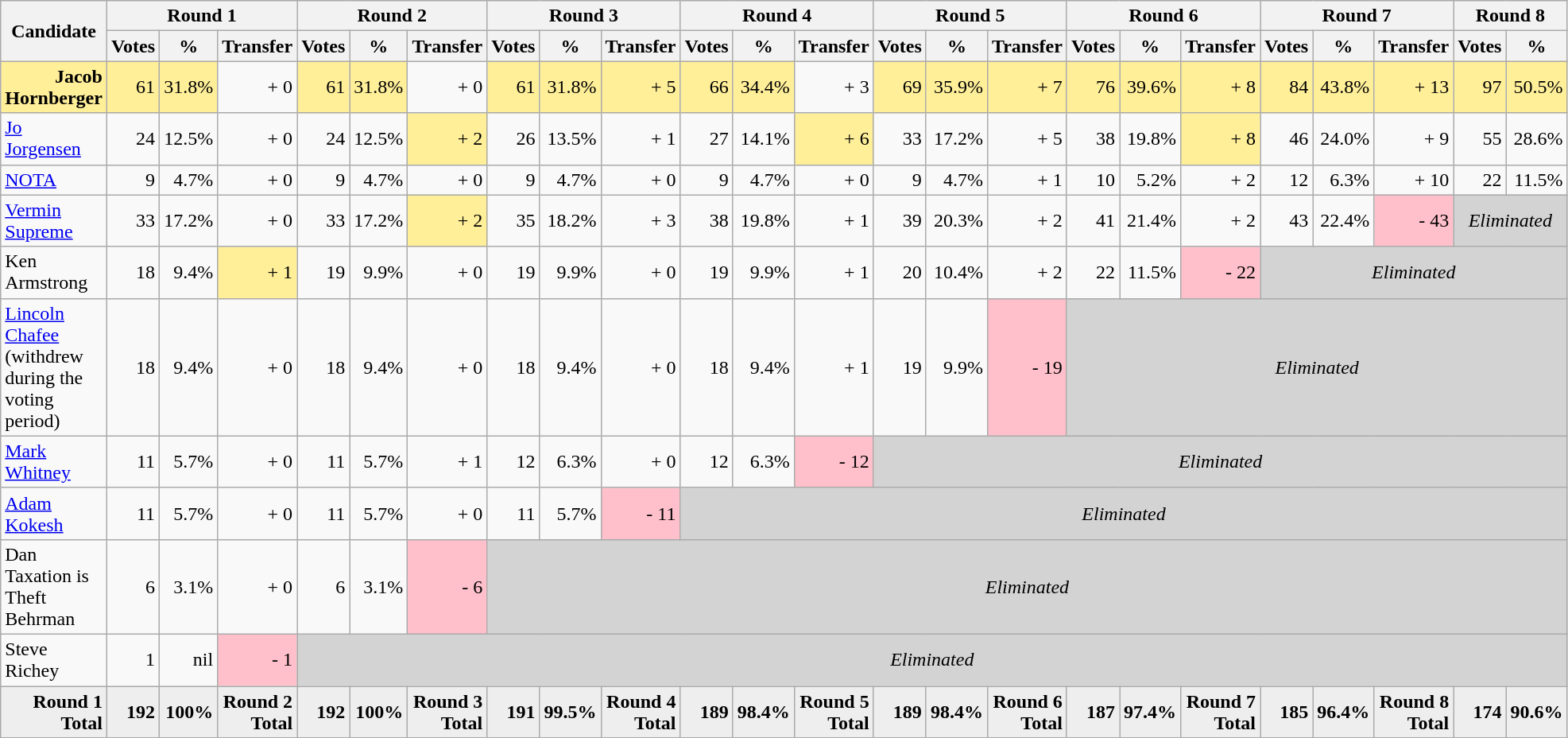<table class="wikitable" style="text-align:right;">
<tr>
<th rowspan="2">Candidate</th>
<th colspan="3">Round 1</th>
<th colspan="3">Round 2</th>
<th colspan="3">Round 3</th>
<th colspan="3">Round 4</th>
<th colspan="3">Round 5</th>
<th colspan="3">Round 6</th>
<th colspan="3">Round 7</th>
<th colspan="3">Round 8</th>
</tr>
<tr>
<th>Votes</th>
<th>%</th>
<th>Transfer</th>
<th>Votes</th>
<th>%</th>
<th>Transfer</th>
<th>Votes</th>
<th>%</th>
<th>Transfer</th>
<th>Votes</th>
<th>%</th>
<th>Transfer</th>
<th>Votes</th>
<th>%</th>
<th>Transfer</th>
<th>Votes</th>
<th>%</th>
<th>Transfer</th>
<th>Votes</th>
<th>%</th>
<th>Transfer</th>
<th>Votes</th>
<th>%</th>
</tr>
<tr>
<td style="background:#ffef99;"><strong>Jacob Hornberger</strong></td>
<td style="background:#ffef99;">61</td>
<td style="background:#ffef99;">31.8%</td>
<td>+ 0</td>
<td style="background:#ffef99;">61</td>
<td style="background:#ffef99;">31.8%</td>
<td>+ 0</td>
<td style="background:#ffef99;">61</td>
<td style="background:#ffef99;">31.8%</td>
<td style="background:#ffef99;">+ 5</td>
<td style="background:#ffef99;">66</td>
<td style="background:#ffef99;">34.4%</td>
<td>+ 3</td>
<td style="background:#ffef99;">69</td>
<td style="background:#ffef99;">35.9%</td>
<td style="background:#ffef99;">+ 7</td>
<td style="background:#ffef99;">76</td>
<td style="background:#ffef99;">39.6%</td>
<td style="background:#ffef99;">+ 8</td>
<td style="background:#ffef99;">84</td>
<td style="background:#ffef99;">43.8%</td>
<td style="background:#ffef99;">+ 13</td>
<td style="background:#ffef99;">97</td>
<td style="background:#ffef99;">50.5%</td>
</tr>
<tr>
<td style="text-align:left;"><a href='#'>Jo Jorgensen</a></td>
<td>24</td>
<td>12.5%</td>
<td>+ 0</td>
<td>24</td>
<td>12.5%</td>
<td style="background:#ffef99;">+ 2</td>
<td>26</td>
<td>13.5%</td>
<td>+ 1</td>
<td>27</td>
<td>14.1%</td>
<td style="background:#ffef99;">+ 6</td>
<td>33</td>
<td>17.2%</td>
<td>+ 5</td>
<td>38</td>
<td>19.8%</td>
<td style="background:#ffef99;">+ 8</td>
<td>46</td>
<td>24.0%</td>
<td>+ 9</td>
<td>55</td>
<td>28.6%</td>
</tr>
<tr>
<td style="text-align:left;"><a href='#'>NOTA</a></td>
<td>9</td>
<td>4.7%</td>
<td>+ 0</td>
<td>9</td>
<td>4.7%</td>
<td>+ 0</td>
<td>9</td>
<td>4.7%</td>
<td>+ 0</td>
<td>9</td>
<td>4.7%</td>
<td>+ 0</td>
<td>9</td>
<td>4.7%</td>
<td>+ 1</td>
<td>10</td>
<td>5.2%</td>
<td>+ 2</td>
<td>12</td>
<td>6.3%</td>
<td>+ 10</td>
<td>22</td>
<td>11.5%</td>
</tr>
<tr>
<td style="text-align:left;"><a href='#'>Vermin Supreme</a></td>
<td>33</td>
<td>17.2%</td>
<td>+ 0</td>
<td>33</td>
<td>17.2%</td>
<td style="background:#ffef99;">+ 2</td>
<td>35</td>
<td>18.2%</td>
<td>+ 3</td>
<td>38</td>
<td>19.8%</td>
<td>+ 1</td>
<td>39</td>
<td>20.3%</td>
<td>+ 2</td>
<td>41</td>
<td>21.4%</td>
<td>+ 2</td>
<td>43</td>
<td>22.4%</td>
<td BGCOLOR=pink>- 43</td>
<td colspan="8" bgcolor="lightgray" align="center"><em>Eliminated</em></td>
</tr>
<tr>
<td style="text-align:left;">Ken Armstrong</td>
<td>18</td>
<td>9.4%</td>
<td style="background:#ffef99;">+ 1</td>
<td>19</td>
<td>9.9%</td>
<td>+ 0</td>
<td>19</td>
<td>9.9%</td>
<td>+ 0</td>
<td>19</td>
<td>9.9%</td>
<td>+ 1</td>
<td>20</td>
<td>10.4%</td>
<td>+ 2</td>
<td>22</td>
<td>11.5%</td>
<td BGCOLOR=pink>- 22</td>
<td colspan="8" bgcolor="lightgray" align="center"><em>Eliminated</em></td>
</tr>
<tr>
<td style="text-align:left;"><a href='#'>Lincoln Chafee</a> (withdrew during the voting period)</td>
<td>18</td>
<td>9.4%</td>
<td>+ 0</td>
<td>18</td>
<td>9.4%</td>
<td>+ 0</td>
<td>18</td>
<td>9.4%</td>
<td>+ 0</td>
<td>18</td>
<td>9.4%</td>
<td>+ 1</td>
<td>19</td>
<td>9.9%</td>
<td BGCOLOR=pink>- 19</td>
<td colspan="8" bgcolor="lightgray" align="center"><em>Eliminated</em></td>
</tr>
<tr>
<td style="text-align:left;"><a href='#'>Mark Whitney</a></td>
<td>11</td>
<td>5.7%</td>
<td>+ 0</td>
<td>11</td>
<td>5.7%</td>
<td>+ 1</td>
<td>12</td>
<td>6.3%</td>
<td>+ 0</td>
<td>12</td>
<td>6.3%</td>
<td BGCOLOR=pink>- 12</td>
<td colspan="16" bgcolor="lightgray" align="center"><em>Eliminated</em></td>
</tr>
<tr>
<td style="text-align:left;"><a href='#'>Adam Kokesh</a></td>
<td>11</td>
<td>5.7%</td>
<td>+ 0</td>
<td>11</td>
<td>5.7%</td>
<td>+ 0</td>
<td>11</td>
<td>5.7%</td>
<td BGCOLOR=pink>- 11</td>
<td colspan="16" bgcolor="lightgray" align="center"><em>Eliminated</em></td>
</tr>
<tr>
<td style="text-align:left;">Dan Taxation is Theft Behrman</td>
<td>6</td>
<td>3.1%</td>
<td>+ 0</td>
<td>6</td>
<td>3.1%</td>
<td BGCOLOR=pink>- 6</td>
<td colspan="20" bgcolor="lightgray" align="center"><em>Eliminated</em></td>
</tr>
<tr>
<td style="text-align:left;">Steve Richey</td>
<td>1</td>
<td>nil</td>
<td BGCOLOR=pink>- 1</td>
<td colspan="20" bgcolor="lightgray" align="center"><em>Eliminated</em></td>
</tr>
<tr style="background:#eee;">
<td style="margin-right:0.50px"><strong>Round 1 Total</strong></td>
<td style="margin-right:0.50px"><strong>192</strong></td>
<td style="margin-right:0.50px"><strong>100%</strong></td>
<td style="margin-right:0.50px"><strong>Round 2 Total</strong></td>
<td style="margin-right:0.50px"><strong>192<br></strong></td>
<td style="margin-right:0.50px"><strong>100%</strong></td>
<td style="margin-right:0.50px"><strong>Round 3 Total</strong></td>
<td style="margin-right:0.50px"><strong>191<br></strong></td>
<td style="margin-right:0.50px"><strong>99.5%</strong></td>
<td style="margin-right:0.50px"><strong>Round 4 Total</strong></td>
<td style="margin-right:0.50px"><strong>189<br></strong></td>
<td style="margin-right:0.50px"><strong>98.4%</strong></td>
<td style="margin-right:0.50px"><strong>Round 5 Total</strong></td>
<td style="margin-right:0.50px"><strong>189<br></strong></td>
<td style="margin-right:0.50px"><strong>98.4%</strong></td>
<td style="margin-right:0.50px"><strong>Round 6 Total</strong></td>
<td style="margin-right:0.50px"><strong>187<br></strong></td>
<td style="margin-right:0.50px"><strong>97.4%</strong></td>
<td style="margin-right:0.50px"><strong>Round 7 Total</strong></td>
<td style="margin-right:0.50px"><strong>185<br></strong></td>
<td style="margin-right:0.50px"><strong>96.4%</strong></td>
<td style="margin-right:0.50px"><strong>Round 8 Total</strong></td>
<td style="margin-right:0.50px"><strong>174<br></strong></td>
<td style="margin-right:0.50px"><strong>90.6%</strong></td>
</tr>
</table>
